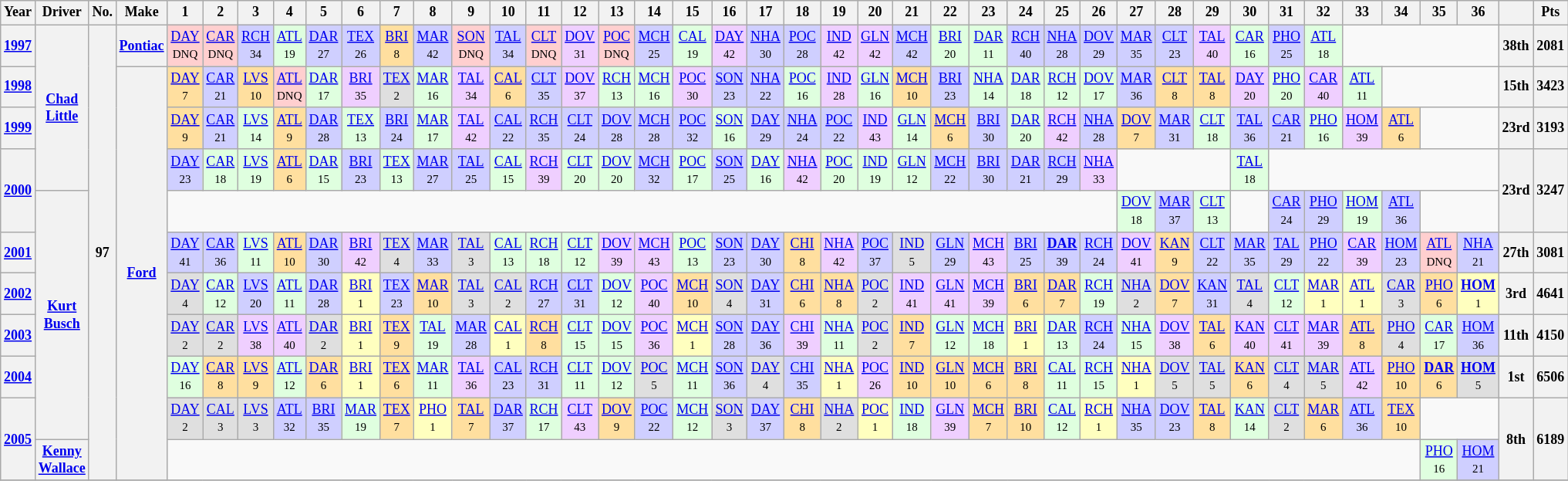<table class="wikitable" style="text-align:center; font-size:75%">
<tr>
<th>Year</th>
<th>Driver</th>
<th>No.</th>
<th>Make</th>
<th>1</th>
<th>2</th>
<th>3</th>
<th>4</th>
<th>5</th>
<th>6</th>
<th>7</th>
<th>8</th>
<th>9</th>
<th>10</th>
<th>11</th>
<th>12</th>
<th>13</th>
<th>14</th>
<th>15</th>
<th>16</th>
<th>17</th>
<th>18</th>
<th>19</th>
<th>20</th>
<th>21</th>
<th>22</th>
<th>23</th>
<th>24</th>
<th>25</th>
<th>26</th>
<th>27</th>
<th>28</th>
<th>29</th>
<th>30</th>
<th>31</th>
<th>32</th>
<th>33</th>
<th>34</th>
<th>35</th>
<th>36</th>
<th></th>
<th>Pts</th>
</tr>
<tr>
<th><a href='#'>1997</a></th>
<th rowspan=4><a href='#'>Chad Little</a></th>
<th rowspan=11>97</th>
<th><a href='#'>Pontiac</a></th>
<td style="background:#FFCFCF;"><a href='#'>DAY</a><br><small>DNQ</small></td>
<td style="background:#FFCFCF;"><a href='#'>CAR</a><br><small>DNQ</small></td>
<td style="background:#CFCFFF;"><a href='#'>RCH</a><br><small>34</small></td>
<td style="background:#DFFFDF;"><a href='#'>ATL</a><br><small>19</small></td>
<td style="background:#CFCFFF;"><a href='#'>DAR</a><br><small>27</small></td>
<td style="background:#CFCFFF;"><a href='#'>TEX</a><br><small>26</small></td>
<td style="background:#FFDF9F;"><a href='#'>BRI</a><br><small>8</small></td>
<td style="background:#CFCFFF;"><a href='#'>MAR</a><br><small>42</small></td>
<td style="background:#FFCFCF;"><a href='#'>SON</a><br><small>DNQ</small></td>
<td style="background:#CFCFFF;"><a href='#'>TAL</a><br><small>34</small></td>
<td style="background:#FFCFCF;"><a href='#'>CLT</a><br><small>DNQ</small></td>
<td style="background:#EFCFFF;"><a href='#'>DOV</a><br><small>31</small></td>
<td style="background:#FFCFCF;"><a href='#'>POC</a><br><small>DNQ</small></td>
<td style="background:#CFCFFF;"><a href='#'>MCH</a><br><small>25</small></td>
<td style="background:#DFFFDF;"><a href='#'>CAL</a><br><small>19</small></td>
<td style="background:#EFCFFF;"><a href='#'>DAY</a><br><small>42</small></td>
<td style="background:#CFCFFF;"><a href='#'>NHA</a><br><small>30</small></td>
<td style="background:#CFCFFF;"><a href='#'>POC</a><br><small>28</small></td>
<td style="background:#EFCFFF;"><a href='#'>IND</a><br><small>42</small></td>
<td style="background:#EFCFFF;"><a href='#'>GLN</a><br><small>42</small></td>
<td style="background:#CFCFFF;"><a href='#'>MCH</a><br><small>42</small></td>
<td style="background:#DFFFDF;"><a href='#'>BRI</a><br><small>20</small></td>
<td style="background:#DFFFDF;"><a href='#'>DAR</a><br><small>11</small></td>
<td style="background:#CFCFFF;"><a href='#'>RCH</a><br><small>40</small></td>
<td style="background:#CFCFFF;"><a href='#'>NHA</a><br><small>28</small></td>
<td style="background:#CFCFFF;"><a href='#'>DOV</a><br><small>29</small></td>
<td style="background:#CFCFFF;"><a href='#'>MAR</a><br><small>35</small></td>
<td style="background:#CFCFFF;"><a href='#'>CLT</a><br><small>23</small></td>
<td style="background:#EFCFFF;"><a href='#'>TAL</a><br><small>40</small></td>
<td style="background:#DFFFDF;"><a href='#'>CAR</a><br><small>16</small></td>
<td style="background:#CFCFFF;"><a href='#'>PHO</a><br><small>25</small></td>
<td style="background:#DFFFDF;"><a href='#'>ATL</a><br><small>18</small></td>
<td colspan=4></td>
<th>38th</th>
<th>2081</th>
</tr>
<tr>
<th><a href='#'>1998</a></th>
<th rowspan=10><a href='#'>Ford</a></th>
<td style="background:#FFDF9F;"><a href='#'>DAY</a><br><small>7</small></td>
<td style="background:#CFCFFF;"><a href='#'>CAR</a><br><small>21</small></td>
<td style="background:#FFDF9F;"><a href='#'>LVS</a><br><small>10</small></td>
<td style="background:#FFCFCF;"><a href='#'>ATL</a><br><small>DNQ</small></td>
<td style="background:#DFFFDF;"><a href='#'>DAR</a><br><small>17</small></td>
<td style="background:#EFCFFF;"><a href='#'>BRI</a><br><small>35</small></td>
<td style="background:#DFDFDF;"><a href='#'>TEX</a><br><small>2</small></td>
<td style="background:#DFFFDF;"><a href='#'>MAR</a><br><small>16</small></td>
<td style="background:#EFCFFF;"><a href='#'>TAL</a><br><small>34</small></td>
<td style="background:#FFDF9F;"><a href='#'>CAL</a><br><small>6</small></td>
<td style="background:#CFCFFF;"><a href='#'>CLT</a><br><small>35</small></td>
<td style="background:#EFCFFF;"><a href='#'>DOV</a><br><small>37</small></td>
<td style="background:#DFFFDF;"><a href='#'>RCH</a><br><small>13</small></td>
<td style="background:#DFFFDF;"><a href='#'>MCH</a><br><small>16</small></td>
<td style="background:#EFCFFF;"><a href='#'>POC</a><br><small>30</small></td>
<td style="background:#CFCFFF;"><a href='#'>SON</a><br><small>23</small></td>
<td style="background:#CFCFFF;"><a href='#'>NHA</a><br><small>22</small></td>
<td style="background:#DFFFDF;"><a href='#'>POC</a><br><small>16</small></td>
<td style="background:#EFCFFF;"><a href='#'>IND</a><br><small>28</small></td>
<td style="background:#DFFFDF;"><a href='#'>GLN</a><br><small>16</small></td>
<td style="background:#FFDF9F;"><a href='#'>MCH</a><br><small>10</small></td>
<td style="background:#CFCFFF;"><a href='#'>BRI</a><br><small>23</small></td>
<td style="background:#DFFFDF;"><a href='#'>NHA</a><br><small>14</small></td>
<td style="background:#DFFFDF;"><a href='#'>DAR</a><br><small>18</small></td>
<td style="background:#DFFFDF;"><a href='#'>RCH</a><br><small>12</small></td>
<td style="background:#DFFFDF;"><a href='#'>DOV</a><br><small>17</small></td>
<td style="background:#CFCFFF;"><a href='#'>MAR</a><br><small>36</small></td>
<td style="background:#FFDF9F;"><a href='#'>CLT</a><br><small>8</small></td>
<td style="background:#FFDF9F;"><a href='#'>TAL</a><br><small>8</small></td>
<td style="background:#EFCFFF;"><a href='#'>DAY</a><br><small>20</small></td>
<td style="background:#DFFFDF;"><a href='#'>PHO</a><br><small>20</small></td>
<td style="background:#EFCFFF;"><a href='#'>CAR</a><br><small>40</small></td>
<td style="background:#DFFFDF;"><a href='#'>ATL</a><br><small>11</small></td>
<td colspan=3></td>
<th>15th</th>
<th>3423</th>
</tr>
<tr>
<th><a href='#'>1999</a></th>
<td style="background:#FFDF9F;"><a href='#'>DAY</a><br><small>9</small></td>
<td style="background:#CFCFFF;"><a href='#'>CAR</a><br><small>21</small></td>
<td style="background:#DFFFDF;"><a href='#'>LVS</a><br><small>14</small></td>
<td style="background:#FFDF9F;"><a href='#'>ATL</a><br><small>9</small></td>
<td style="background:#CFCFFF;"><a href='#'>DAR</a><br><small>28</small></td>
<td style="background:#DFFFDF;"><a href='#'>TEX</a><br><small>13</small></td>
<td style="background:#CFCFFF;"><a href='#'>BRI</a><br><small>24</small></td>
<td style="background:#DFFFDF;"><a href='#'>MAR</a><br><small>17</small></td>
<td style="background:#EFCFFF;"><a href='#'>TAL</a><br><small>42</small></td>
<td style="background:#CFCFFF;"><a href='#'>CAL</a><br><small>22</small></td>
<td style="background:#CFCFFF;"><a href='#'>RCH</a><br><small>35</small></td>
<td style="background:#CFCFFF;"><a href='#'>CLT</a><br><small>24</small></td>
<td style="background:#CFCFFF;"><a href='#'>DOV</a><br><small>28</small></td>
<td style="background:#CFCFFF;"><a href='#'>MCH</a><br><small>28</small></td>
<td style="background:#CFCFFF;"><a href='#'>POC</a><br><small>32</small></td>
<td style="background:#DFFFDF;"><a href='#'>SON</a><br><small>16</small></td>
<td style="background:#CFCFFF;"><a href='#'>DAY</a><br><small>29</small></td>
<td style="background:#CFCFFF;"><a href='#'>NHA</a><br><small>24</small></td>
<td style="background:#CFCFFF;"><a href='#'>POC</a><br><small>22</small></td>
<td style="background:#EFCFFF;"><a href='#'>IND</a><br><small>43</small></td>
<td style="background:#DFFFDF;"><a href='#'>GLN</a><br><small>14</small></td>
<td style="background:#FFDF9F;"><a href='#'>MCH</a><br><small>6</small></td>
<td style="background:#CFCFFF;"><a href='#'>BRI</a><br><small>30</small></td>
<td style="background:#DFFFDF;"><a href='#'>DAR</a><br><small>20</small></td>
<td style="background:#EFCFFF;"><a href='#'>RCH</a><br><small>42</small></td>
<td style="background:#CFCFFF;"><a href='#'>NHA</a><br><small>28</small></td>
<td style="background:#FFDF9F;"><a href='#'>DOV</a><br><small>7</small></td>
<td style="background:#CFCFFF;"><a href='#'>MAR</a><br><small>31</small></td>
<td style="background:#DFFFDF;"><a href='#'>CLT</a><br><small>18</small></td>
<td style="background:#CFCFFF;"><a href='#'>TAL</a><br><small>36</small></td>
<td style="background:#CFCFFF;"><a href='#'>CAR</a><br><small>21</small></td>
<td style="background:#DFFFDF;"><a href='#'>PHO</a><br><small>16</small></td>
<td style="background:#EFCFFF;"><a href='#'>HOM</a><br><small>39</small></td>
<td style="background:#FFDF9F;"><a href='#'>ATL</a><br><small>6</small></td>
<td colspan=2></td>
<th>23rd</th>
<th>3193</th>
</tr>
<tr>
<th rowspan=2><a href='#'>2000</a></th>
<td style="background:#CFCFFF;"><a href='#'>DAY</a><br><small>23</small></td>
<td style="background:#DFFFDF;"><a href='#'>CAR</a><br><small>18</small></td>
<td style="background:#DFFFDF;"><a href='#'>LVS</a><br><small>19</small></td>
<td style="background:#FFDF9F;"><a href='#'>ATL</a><br><small>6</small></td>
<td style="background:#DFFFDF;"><a href='#'>DAR</a><br><small>15</small></td>
<td style="background:#CFCFFF;"><a href='#'>BRI</a><br><small>23</small></td>
<td style="background:#DFFFDF;"><a href='#'>TEX</a><br><small>13</small></td>
<td style="background:#CFCFFF;"><a href='#'>MAR</a><br><small>27</small></td>
<td style="background:#CFCFFF;"><a href='#'>TAL</a><br><small>25</small></td>
<td style="background:#DFFFDF;"><a href='#'>CAL</a><br><small>15</small></td>
<td style="background:#EFCFFF;"><a href='#'>RCH</a><br><small>39</small></td>
<td style="background:#DFFFDF;"><a href='#'>CLT</a><br><small>20</small></td>
<td style="background:#DFFFDF;"><a href='#'>DOV</a><br><small>20</small></td>
<td style="background:#CFCFFF;"><a href='#'>MCH</a><br><small>32</small></td>
<td style="background:#DFFFDF;"><a href='#'>POC</a><br><small>17</small></td>
<td style="background:#CFCFFF;"><a href='#'>SON</a><br><small>25</small></td>
<td style="background:#DFFFDF;"><a href='#'>DAY</a><br><small>16</small></td>
<td style="background:#EFCFFF;"><a href='#'>NHA</a><br><small>42</small></td>
<td style="background:#DFFFDF;"><a href='#'>POC</a><br><small>20</small></td>
<td style="background:#DFFFDF;"><a href='#'>IND</a><br><small>19</small></td>
<td style="background:#DFFFDF;"><a href='#'>GLN</a><br><small>12</small></td>
<td style="background:#CFCFFF;"><a href='#'>MCH</a><br><small>22</small></td>
<td style="background:#CFCFFF;"><a href='#'>BRI</a><br><small>30</small></td>
<td style="background:#CFCFFF;"><a href='#'>DAR</a><br><small>21</small></td>
<td style="background:#CFCFFF;"><a href='#'>RCH</a><br><small>29</small></td>
<td style="background:#EFCFFF;"><a href='#'>NHA</a><br><small>33</small></td>
<td colspan=3></td>
<td style="background:#DFFFDF;"><a href='#'>TAL</a><br><small>18</small></td>
<td colspan=6></td>
<th rowspan=2>23rd</th>
<th rowspan=2>3247</th>
</tr>
<tr>
<th rowspan=6><a href='#'>Kurt Busch</a></th>
<td colspan=26></td>
<td style="background:#DFFFDF;"><a href='#'>DOV</a><br><small>18</small></td>
<td style="background:#CFCFFF;"><a href='#'>MAR</a><br><small>37</small></td>
<td style="background:#DFFFDF;"><a href='#'>CLT</a><br><small>13</small></td>
<td></td>
<td style="background:#CFCFFF;"><a href='#'>CAR</a><br><small>24</small></td>
<td style="background:#CFCFFF;"><a href='#'>PHO</a><br><small>29</small></td>
<td style="background:#DFFFDF;"><a href='#'>HOM</a><br><small>19</small></td>
<td style="background:#CFCFFF;"><a href='#'>ATL</a><br><small>36</small></td>
<td colspan=2></td>
</tr>
<tr>
<th><a href='#'>2001</a></th>
<td style="background:#CFCFFF;"><a href='#'>DAY</a><br><small>41</small></td>
<td style="background:#CFCFFF;"><a href='#'>CAR</a><br><small>36</small></td>
<td style="background:#DFFFDF;"><a href='#'>LVS</a><br><small>11</small></td>
<td style="background:#FFDF9F;"><a href='#'>ATL</a><br><small>10</small></td>
<td style="background:#CFCFFF;"><a href='#'>DAR</a><br><small>30</small></td>
<td style="background:#EFCFFF;"><a href='#'>BRI</a><br><small>42</small></td>
<td style="background:#DFDFDF;"><a href='#'>TEX</a><br><small>4</small></td>
<td style="background:#CFCFFF;"><a href='#'>MAR</a><br><small>33</small></td>
<td style="background:#DFDFDF;"><a href='#'>TAL</a><br><small>3</small></td>
<td style="background:#DFFFDF;"><a href='#'>CAL</a><br><small>13</small></td>
<td style="background:#DFFFDF;"><a href='#'>RCH</a><br><small>18</small></td>
<td style="background:#DFFFDF;"><a href='#'>CLT</a><br><small>12</small></td>
<td style="background:#EFCFFF;"><a href='#'>DOV</a><br><small>39</small></td>
<td style="background:#EFCFFF;"><a href='#'>MCH</a><br><small>43</small></td>
<td style="background:#DFFFDF;"><a href='#'>POC</a><br><small>13</small></td>
<td style="background:#CFCFFF;"><a href='#'>SON</a><br><small>23</small></td>
<td style="background:#CFCFFF;"><a href='#'>DAY</a><br><small>30</small></td>
<td style="background:#FFDF9F;"><a href='#'>CHI</a><br><small>8</small></td>
<td style="background:#EFCFFF;"><a href='#'>NHA</a><br><small>42</small></td>
<td style="background:#CFCFFF;"><a href='#'>POC</a><br><small>37</small></td>
<td style="background:#DFDFDF;"><a href='#'>IND</a><br><small>5</small></td>
<td style="background:#CFCFFF;"><a href='#'>GLN</a><br><small>29</small></td>
<td style="background:#EFCFFF;"><a href='#'>MCH</a><br><small>43</small></td>
<td style="background:#CFCFFF;"><a href='#'>BRI</a><br><small>25</small></td>
<td style="background:#CFCFFF;"><strong><a href='#'>DAR</a></strong><br><small>39</small></td>
<td style="background:#CFCFFF;"><a href='#'>RCH</a><br><small>24</small></td>
<td style="background:#EFCFFF;"><a href='#'>DOV</a><br><small>41</small></td>
<td style="background:#FFDF9F;"><a href='#'>KAN</a><br><small>9</small></td>
<td style="background:#CFCFFF;"><a href='#'>CLT</a><br><small>22</small></td>
<td style="background:#CFCFFF;"><a href='#'>MAR</a><br><small>35</small></td>
<td style="background:#CFCFFF;"><a href='#'>TAL</a><br><small>29</small></td>
<td style="background:#CFCFFF;"><a href='#'>PHO</a><br><small>22</small></td>
<td style="background:#EFCFFF;"><a href='#'>CAR</a><br><small>39</small></td>
<td style="background:#CFCFFF;"><a href='#'>HOM</a><br><small>23</small></td>
<td style="background:#FFCFCF;"><a href='#'>ATL</a><br><small>DNQ</small></td>
<td style="background:#CFCFFF;"><a href='#'>NHA</a><br><small>21</small></td>
<th>27th</th>
<th>3081</th>
</tr>
<tr>
<th><a href='#'>2002</a></th>
<td style="background:#DFDFDF;"><a href='#'>DAY</a><br><small>4</small></td>
<td style="background:#DFFFDF;"><a href='#'>CAR</a><br><small>12</small></td>
<td style="background:#CFCFFF;"><a href='#'>LVS</a><br><small>20</small></td>
<td style="background:#DFFFDF;"><a href='#'>ATL</a><br><small>11</small></td>
<td style="background:#CFCFFF;"><a href='#'>DAR</a><br><small>28</small></td>
<td style="background:#FFFFBF;"><a href='#'>BRI</a><br><small>1</small></td>
<td style="background:#CFCFFF;"><a href='#'>TEX</a><br><small>23</small></td>
<td style="background:#FFDF9F;"><a href='#'>MAR</a><br><small>10</small></td>
<td style="background:#DFDFDF;"><a href='#'>TAL</a><br><small>3</small></td>
<td style="background:#DFDFDF;"><a href='#'>CAL</a><br><small>2</small></td>
<td style="background:#CFCFFF;"><a href='#'>RCH</a><br><small>27</small></td>
<td style="background:#CFCFFF;"><a href='#'>CLT</a><br><small>31</small></td>
<td style="background:#DFFFDF;"><a href='#'>DOV</a><br><small>12</small></td>
<td style="background:#EFCFFF;"><a href='#'>POC</a><br><small>40</small></td>
<td style="background:#FFDF9F;"><a href='#'>MCH</a><br><small>10</small></td>
<td style="background:#DFDFDF;"><a href='#'>SON</a><br><small>4</small></td>
<td style="background:#CFCFFF;"><a href='#'>DAY</a><br><small>31</small></td>
<td style="background:#FFDF9F;"><a href='#'>CHI</a><br><small>6</small></td>
<td style="background:#FFDF9F;"><a href='#'>NHA</a><br><small>8</small></td>
<td style="background:#DFDFDF;"><a href='#'>POC</a><br><small>2</small></td>
<td style="background:#EFCFFF;"><a href='#'>IND</a><br><small>41</small></td>
<td style="background:#EFCFFF;"><a href='#'>GLN</a><br><small>41</small></td>
<td style="background:#EFCFFF;"><a href='#'>MCH</a><br><small>39</small></td>
<td style="background:#FFDF9F;"><a href='#'>BRI</a><br><small>6</small></td>
<td style="background:#FFDF9F;"><a href='#'>DAR</a><br><small>7</small></td>
<td style="background:#DFFFDF;"><a href='#'>RCH</a><br><small>19</small></td>
<td style="background:#DFDFDF;"><a href='#'>NHA</a><br><small>2</small></td>
<td style="background:#FFDF9F;"><a href='#'>DOV</a><br><small>7</small></td>
<td style="background:#CFCFFF;"><a href='#'>KAN</a><br><small>31</small></td>
<td style="background:#DFDFDF;"><a href='#'>TAL</a><br><small>4</small></td>
<td style="background:#DFFFDF;"><a href='#'>CLT</a><br><small>12</small></td>
<td style="background:#FFFFBF;"><a href='#'>MAR</a><br><small>1</small></td>
<td style="background:#FFFFBF;"><a href='#'>ATL</a><br><small>1</small></td>
<td style="background:#DFDFDF;"><a href='#'>CAR</a><br><small>3</small></td>
<td style="background:#FFDF9F;"><a href='#'>PHO</a><br><small>6</small></td>
<td style="background:#FFFFBF;"><strong><a href='#'>HOM</a></strong><br><small>1</small></td>
<th>3rd</th>
<th>4641</th>
</tr>
<tr>
<th><a href='#'>2003</a></th>
<td style="background:#DFDFDF;"><a href='#'>DAY</a><br><small>2</small></td>
<td style="background:#DFDFDF;"><a href='#'>CAR</a><br><small>2</small></td>
<td style="background:#EFCFFF;"><a href='#'>LVS</a><br><small>38</small></td>
<td style="background:#EFCFFF;"><a href='#'>ATL</a><br><small>40</small></td>
<td style="background:#DFDFDF;"><a href='#'>DAR</a><br><small>2</small></td>
<td style="background:#FFFFBF;"><a href='#'>BRI</a><br><small>1</small></td>
<td style="background:#FFDF9F;"><a href='#'>TEX</a><br><small>9</small></td>
<td style="background:#DFFFDF;"><a href='#'>TAL</a><br><small>19</small></td>
<td style="background:#CFCFFF;"><a href='#'>MAR</a><br><small>28</small></td>
<td style="background:#FFFFBF;"><a href='#'>CAL</a><br><small>1</small></td>
<td style="background:#FFDF9F;"><a href='#'>RCH</a><br><small>8</small></td>
<td style="background:#DFFFDF;"><a href='#'>CLT</a><br><small>15</small></td>
<td style="background:#DFFFDF;"><a href='#'>DOV</a><br><small>15</small></td>
<td style="background:#EFCFFF;"><a href='#'>POC</a><br><small>36</small></td>
<td style="background:#FFFFBF;"><a href='#'>MCH</a><br><small>1</small></td>
<td style="background:#CFCFFF;"><a href='#'>SON</a><br><small>28</small></td>
<td style="background:#CFCFFF;"><a href='#'>DAY</a><br><small>36</small></td>
<td style="background:#EFCFFF;"><a href='#'>CHI</a><br><small>39</small></td>
<td style="background:#DFFFDF;"><a href='#'>NHA</a><br><small>11</small></td>
<td style="background:#DFDFDF;"><a href='#'>POC</a><br><small>2</small></td>
<td style="background:#FFDF9F;"><a href='#'>IND</a><br><small>7</small></td>
<td style="background:#DFFFDF;"><a href='#'>GLN</a><br><small>12</small></td>
<td style="background:#DFFFDF;"><a href='#'>MCH</a><br><small>18</small></td>
<td style="background:#FFFFBF;"><a href='#'>BRI</a><br><small>1</small></td>
<td style="background:#DFFFDF;"><a href='#'>DAR</a><br><small>13</small></td>
<td style="background:#CFCFFF;"><a href='#'>RCH</a><br><small>24</small></td>
<td style="background:#DFFFDF;"><a href='#'>NHA</a><br><small>15</small></td>
<td style="background:#EFCFFF;"><a href='#'>DOV</a><br><small>38</small></td>
<td style="background:#FFDF9F;"><a href='#'>TAL</a><br><small>6</small></td>
<td style="background:#EFCFFF;"><a href='#'>KAN</a><br><small>40</small></td>
<td style="background:#EFCFFF;"><a href='#'>CLT</a><br><small>41</small></td>
<td style="background:#EFCFFF;"><a href='#'>MAR</a><br><small>39</small></td>
<td style="background:#FFDF9F;"><a href='#'>ATL</a><br><small>8</small></td>
<td style="background:#DFDFDF;"><a href='#'>PHO</a><br><small>4</small></td>
<td style="background:#DFFFDF;"><a href='#'>CAR</a><br><small>17</small></td>
<td style="background:#CFCFFF;"><a href='#'>HOM</a><br><small>36</small></td>
<th>11th</th>
<th>4150</th>
</tr>
<tr>
<th><a href='#'>2004</a></th>
<td style="background:#DFFFDF;"><a href='#'>DAY</a><br><small>16</small></td>
<td style="background:#FFDF9F;"><a href='#'>CAR</a><br><small>8</small></td>
<td style="background:#FFDF9F;"><a href='#'>LVS</a><br><small>9</small></td>
<td style="background:#DFFFDF;"><a href='#'>ATL</a><br><small>12</small></td>
<td style="background:#FFDF9F;"><a href='#'>DAR</a><br><small>6</small></td>
<td style="background:#FFFFBF;"><a href='#'>BRI</a><br><small>1</small></td>
<td style="background:#FFDF9F;"><a href='#'>TEX</a><br><small>6</small></td>
<td style="background:#DFFFDF;"><a href='#'>MAR</a><br><small>11</small></td>
<td style="background:#EFCFFF;"><a href='#'>TAL</a><br><small>36</small></td>
<td style="background:#CFCFFF;"><a href='#'>CAL</a><br><small>23</small></td>
<td style="background:#CFCFFF;"><a href='#'>RCH</a><br><small>31</small></td>
<td style="background:#DFFFDF;"><a href='#'>CLT</a><br><small>11</small></td>
<td style="background:#DFFFDF;"><a href='#'>DOV</a><br><small>12</small></td>
<td style="background:#DFDFDF;"><a href='#'>POC</a><br><small>5</small></td>
<td style="background:#DFFFDF;"><a href='#'>MCH</a><br><small>11</small></td>
<td style="background:#CFCFFF;"><a href='#'>SON</a><br><small>36</small></td>
<td style="background:#DFDFDF;"><a href='#'>DAY</a><br><small>4</small></td>
<td style="background:#CFCFFF;"><a href='#'>CHI</a><br><small>35</small></td>
<td style="background:#FFFFBF;"><a href='#'>NHA</a><br><small>1</small></td>
<td style="background:#EFCFFF;"><a href='#'>POC</a><br><small>26</small></td>
<td style="background:#FFDF9F;"><a href='#'>IND</a><br><small>10</small></td>
<td style="background:#FFDF9F;"><a href='#'>GLN</a><br><small>10</small></td>
<td style="background:#FFDF9F;"><a href='#'>MCH</a><br><small>6</small></td>
<td style="background:#FFDF9F;"><a href='#'>BRI</a><br><small>8</small></td>
<td style="background:#DFFFDF;"><a href='#'>CAL</a><br><small>11</small></td>
<td style="background:#DFFFDF;"><a href='#'>RCH</a><br><small>15</small></td>
<td style="background:#FFFFBF;"><a href='#'>NHA</a><br><small>1</small></td>
<td style="background:#DFDFDF;"><a href='#'>DOV</a><br><small>5</small></td>
<td style="background:#DFDFDF;"><a href='#'>TAL</a><br><small>5</small></td>
<td style="background:#FFDF9F;"><a href='#'>KAN</a><br><small>6</small></td>
<td style="background:#DFDFDF;"><a href='#'>CLT</a><br><small>4</small></td>
<td style="background:#DFDFDF;"><a href='#'>MAR</a><br><small>5</small></td>
<td style="background:#EFCFFF;"><a href='#'>ATL</a><br><small>42</small></td>
<td style="background:#FFDF9F;"><a href='#'>PHO</a><br><small>10</small></td>
<td style="background:#FFDF9F;"><strong><a href='#'>DAR</a></strong><br><small>6</small></td>
<td style="background:#DFDFDF;"><strong><a href='#'>HOM</a></strong><br><small>5</small></td>
<th>1st</th>
<th>6506</th>
</tr>
<tr>
<th rowspan=2><a href='#'>2005</a></th>
<td style="background:#DFDFDF;"><a href='#'>DAY</a><br><small>2</small></td>
<td style="background:#DFDFDF;"><a href='#'>CAL</a><br><small>3</small></td>
<td style="background:#DFDFDF;"><a href='#'>LVS</a><br><small>3</small></td>
<td style="background:#CFCFFF;"><a href='#'>ATL</a><br><small>32</small></td>
<td style="background:#CFCFFF;"><a href='#'>BRI</a><br><small>35</small></td>
<td style="background:#DFFFDF;"><a href='#'>MAR</a><br><small>19</small></td>
<td style="background:#FFDF9F;"><a href='#'>TEX</a><br><small>7</small></td>
<td style="background:#FFFFBF;"><a href='#'>PHO</a><br><small>1</small></td>
<td style="background:#FFDF9F;"><a href='#'>TAL</a><br><small>7</small></td>
<td style="background:#CFCFFF;"><a href='#'>DAR</a><br><small>37</small></td>
<td style="background:#DFFFDF;"><a href='#'>RCH</a><br><small>17</small></td>
<td style="background:#EFCFFF;"><a href='#'>CLT</a><br><small>43</small></td>
<td style="background:#FFDF9F;"><a href='#'>DOV</a><br><small>9</small></td>
<td style="background:#CFCFFF;"><a href='#'>POC</a><br><small>22</small></td>
<td style="background:#DFFFDF;"><a href='#'>MCH</a><br><small>12</small></td>
<td style="background:#DFDFDF;"><a href='#'>SON</a><br><small>3</small></td>
<td style="background:#CFCFFF;"><a href='#'>DAY</a><br><small>37</small></td>
<td style="background:#FFDF9F;"><a href='#'>CHI</a><br><small>8</small></td>
<td style="background:#DFDFDF;"><a href='#'>NHA</a><br><small>2</small></td>
<td style="background:#FFFFBF;"><a href='#'>POC</a><br><small>1</small></td>
<td style="background:#DFFFDF;"><a href='#'>IND</a><br><small>18</small></td>
<td style="background:#EFCFFF;"><a href='#'>GLN</a><br><small>39</small></td>
<td style="background:#FFDF9F;"><a href='#'>MCH</a><br><small>7</small></td>
<td style="background:#FFDF9F;"><a href='#'>BRI</a><br><small>10</small></td>
<td style="background:#DFFFDF;"><a href='#'>CAL</a><br><small>12</small></td>
<td style="background:#FFFFBF;"><a href='#'>RCH</a><br><small>1</small></td>
<td style="background:#CFCFFF;"><a href='#'>NHA</a><br><small>35</small></td>
<td style="background:#CFCFFF;"><a href='#'>DOV</a><br><small>23</small></td>
<td style="background:#FFDF9F;"><a href='#'>TAL</a><br><small>8</small></td>
<td style="background:#DFFFDF;"><a href='#'>KAN</a><br><small>14</small></td>
<td style="background:#DFDFDF;"><a href='#'>CLT</a><br><small>2</small></td>
<td style="background:#FFDF9F;"><a href='#'>MAR</a><br><small>6</small></td>
<td style="background:#CFCFFF;"><a href='#'>ATL</a><br><small>36</small></td>
<td style="background:#FFDF9F;"><a href='#'>TEX</a><br><small>10</small></td>
<td colspan=2></td>
<th rowspan=2>8th</th>
<th rowspan=2>6189</th>
</tr>
<tr>
<th><a href='#'>Kenny Wallace</a></th>
<td colspan=34></td>
<td style="background:#DFFFDF;"><a href='#'>PHO</a><br><small>16</small></td>
<td style="background:#CFCFFF;"><a href='#'>HOM</a><br><small>21</small></td>
</tr>
<tr>
</tr>
</table>
